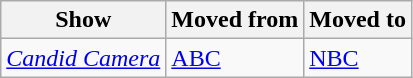<table class="wikitable">
<tr>
<th>Show</th>
<th>Moved from</th>
<th>Moved to</th>
</tr>
<tr>
<td><em><a href='#'>Candid Camera</a></em></td>
<td><a href='#'>ABC</a></td>
<td><a href='#'>NBC</a></td>
</tr>
</table>
